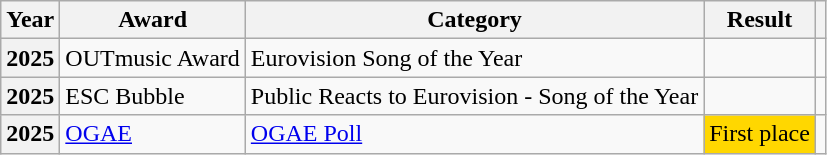<table class="wikitable sortable plainrowheaders">
<tr>
<th scope="col">Year</th>
<th scope="col">Award</th>
<th scope="col">Category</th>
<th scope="col">Result</th>
<th scope="col" class="unsortable"></th>
</tr>
<tr>
<th>2025</th>
<td>OUTmusic Award</td>
<td>Eurovision Song of the Year</td>
<td></td>
<td align="center"></td>
</tr>
<tr>
<th>2025</th>
<td>ESC Bubble</td>
<td>Public Reacts to Eurovision - Song of the Year</td>
<td></td>
<td align="center"></td>
</tr>
<tr>
<th>2025</th>
<td><a href='#'>OGAE</a></td>
<td><a href='#'>OGAE Poll</a></td>
<td align="center" bgcolor=gold>First place</td>
<td align="center"></td>
</tr>
</table>
